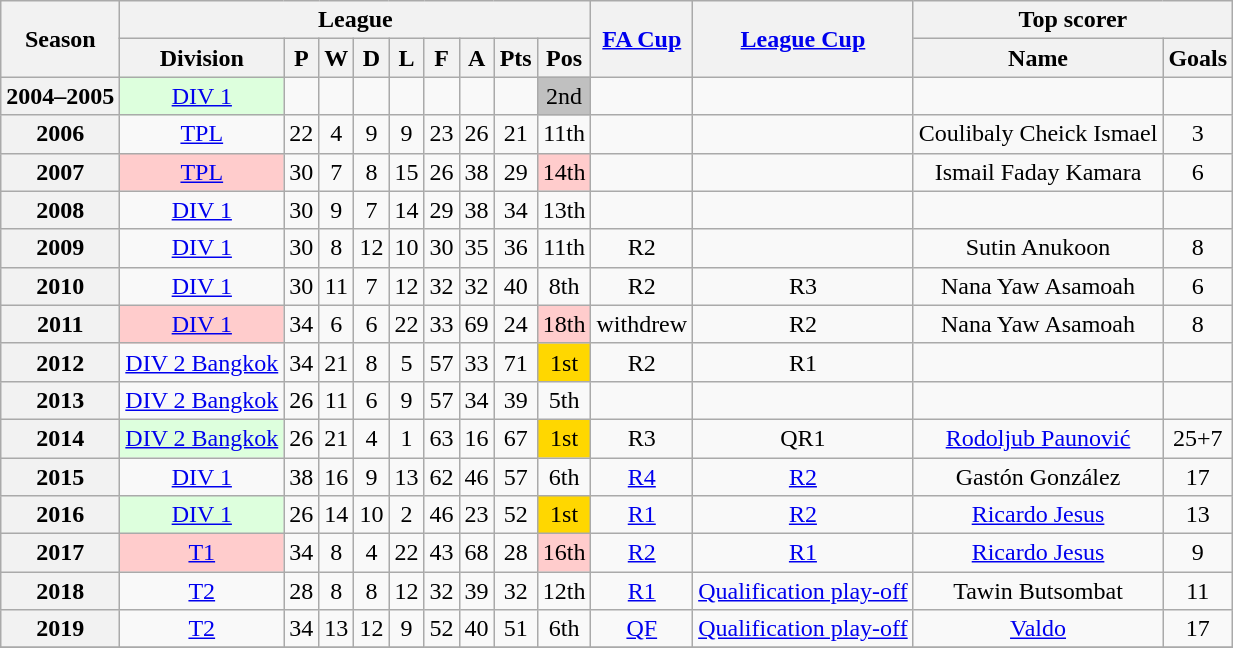<table class="wikitable" style="text-align: center">
<tr>
<th rowspan=2>Season</th>
<th colspan=9>League</th>
<th rowspan=2><a href='#'>FA Cup</a></th>
<th rowspan=2><a href='#'>League Cup</a></th>
<th colspan=2>Top scorer</th>
</tr>
<tr>
<th>Division</th>
<th>P</th>
<th>W</th>
<th>D</th>
<th>L</th>
<th>F</th>
<th>A</th>
<th>Pts</th>
<th>Pos</th>
<th>Name</th>
<th>Goals</th>
</tr>
<tr>
<th>2004–2005</th>
<td bgcolor="#DDFFDD"><a href='#'>DIV 1</a></td>
<td></td>
<td></td>
<td></td>
<td></td>
<td></td>
<td></td>
<td></td>
<td bgcolor=silver>2nd</td>
<td></td>
<td></td>
<td></td>
<td></td>
</tr>
<tr>
<th>2006</th>
<td><a href='#'>TPL</a></td>
<td>22</td>
<td>4</td>
<td>9</td>
<td>9</td>
<td>23</td>
<td>26</td>
<td>21</td>
<td>11th</td>
<td></td>
<td></td>
<td>Coulibaly Cheick Ismael</td>
<td>3</td>
</tr>
<tr>
<th>2007</th>
<td bgcolor="#FFCCCC"><a href='#'>TPL</a></td>
<td>30</td>
<td>7</td>
<td>8</td>
<td>15</td>
<td>26</td>
<td>38</td>
<td>29</td>
<td bgcolor="#FFCCCC">14th</td>
<td></td>
<td></td>
<td>Ismail Faday Kamara</td>
<td>6</td>
</tr>
<tr>
<th>2008</th>
<td><a href='#'>DIV 1</a></td>
<td>30</td>
<td>9</td>
<td>7</td>
<td>14</td>
<td>29</td>
<td>38</td>
<td>34</td>
<td>13th</td>
<td></td>
<td></td>
<td></td>
<td></td>
</tr>
<tr>
<th>2009</th>
<td><a href='#'>DIV 1</a></td>
<td>30</td>
<td>8</td>
<td>12</td>
<td>10</td>
<td>30</td>
<td>35</td>
<td>36</td>
<td>11th</td>
<td>R2</td>
<td></td>
<td>Sutin Anukoon</td>
<td>8</td>
</tr>
<tr>
<th>2010</th>
<td><a href='#'>DIV 1</a></td>
<td>30</td>
<td>11</td>
<td>7</td>
<td>12</td>
<td>32</td>
<td>32</td>
<td>40</td>
<td>8th</td>
<td>R2</td>
<td>R3</td>
<td>Nana Yaw Asamoah</td>
<td>6</td>
</tr>
<tr>
<th>2011</th>
<td bgcolor="#FFCCCC"><a href='#'>DIV 1</a></td>
<td>34</td>
<td>6</td>
<td>6</td>
<td>22</td>
<td>33</td>
<td>69</td>
<td>24</td>
<td bgcolor="#FFCCCC">18th</td>
<td>withdrew</td>
<td>R2</td>
<td>Nana Yaw Asamoah</td>
<td>8</td>
</tr>
<tr>
<th>2012</th>
<td><a href='#'>DIV 2 Bangkok</a></td>
<td>34</td>
<td>21</td>
<td>8</td>
<td>5</td>
<td>57</td>
<td>33</td>
<td>71</td>
<td bgcolor=gold>1st</td>
<td>R2</td>
<td>R1</td>
<td></td>
<td></td>
</tr>
<tr>
<th>2013</th>
<td><a href='#'>DIV 2 Bangkok</a></td>
<td>26</td>
<td>11</td>
<td>6</td>
<td>9</td>
<td>57</td>
<td>34</td>
<td>39</td>
<td>5th</td>
<td></td>
<td></td>
<td></td>
<td></td>
</tr>
<tr>
<th>2014</th>
<td bgcolor="#DDFFDD"><a href='#'>DIV 2 Bangkok</a></td>
<td>26</td>
<td>21</td>
<td>4</td>
<td>1</td>
<td>63</td>
<td>16</td>
<td>67</td>
<td bgcolor=gold>1st</td>
<td>R3</td>
<td>QR1</td>
<td><a href='#'>Rodoljub Paunović</a></td>
<td>25+7</td>
</tr>
<tr>
<th>2015</th>
<td><a href='#'>DIV 1</a></td>
<td>38</td>
<td>16</td>
<td>9</td>
<td>13</td>
<td>62</td>
<td>46</td>
<td>57</td>
<td>6th</td>
<td><a href='#'>R4</a></td>
<td><a href='#'>R2</a></td>
<td>Gastón González</td>
<td>17</td>
</tr>
<tr>
<th>2016</th>
<td bgcolor="#DDFFDD"><a href='#'>DIV 1</a></td>
<td>26</td>
<td>14</td>
<td>10</td>
<td>2</td>
<td>46</td>
<td>23</td>
<td>52</td>
<td bgcolor=gold>1st</td>
<td><a href='#'>R1</a></td>
<td><a href='#'>R2</a></td>
<td><a href='#'>Ricardo Jesus</a></td>
<td>13</td>
</tr>
<tr>
<th>2017</th>
<td bgcolor="#FFCCCC"><a href='#'>T1</a></td>
<td>34</td>
<td>8</td>
<td>4</td>
<td>22</td>
<td>43</td>
<td>68</td>
<td>28</td>
<td bgcolor="#FFCCCC">16th</td>
<td><a href='#'>R2</a></td>
<td><a href='#'>R1</a></td>
<td><a href='#'>Ricardo Jesus</a></td>
<td>9</td>
</tr>
<tr>
<th>2018</th>
<td><a href='#'>T2</a></td>
<td>28</td>
<td>8</td>
<td>8</td>
<td>12</td>
<td>32</td>
<td>39</td>
<td>32</td>
<td>12th</td>
<td><a href='#'>R1</a></td>
<td><a href='#'>Qualification play-off</a></td>
<td>Tawin Butsombat</td>
<td>11</td>
</tr>
<tr>
<th>2019</th>
<td><a href='#'>T2</a></td>
<td>34</td>
<td>13</td>
<td>12</td>
<td>9</td>
<td>52</td>
<td>40</td>
<td>51</td>
<td>6th</td>
<td><a href='#'>QF</a></td>
<td><a href='#'>Qualification play-off</a></td>
<td><a href='#'>Valdo</a></td>
<td>17</td>
</tr>
<tr>
</tr>
</table>
